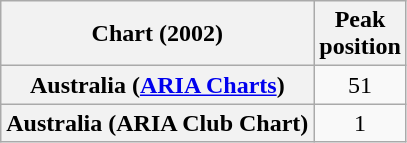<table class="wikitable sortable plainrowheaders" style="text-align:center">
<tr>
<th scope="col">Chart (2002)</th>
<th scope="col">Peak<br>position</th>
</tr>
<tr>
<th scope="row">Australia (<a href='#'>ARIA Charts</a>)</th>
<td>51</td>
</tr>
<tr>
<th scope="row">Australia (ARIA Club Chart)</th>
<td>1</td>
</tr>
</table>
